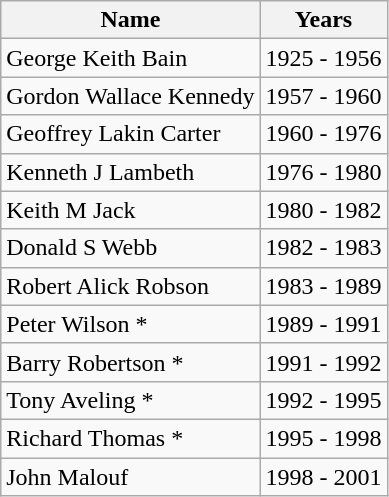<table class="wikitable">
<tr>
<th>Name</th>
<th>Years</th>
</tr>
<tr>
<td>George Keith Bain</td>
<td>1925 - 1956</td>
</tr>
<tr>
<td>Gordon Wallace Kennedy</td>
<td>1957 - 1960</td>
</tr>
<tr>
<td>Geoffrey Lakin Carter</td>
<td>1960 - 1976</td>
</tr>
<tr>
<td>Kenneth J Lambeth</td>
<td>1976 - 1980</td>
</tr>
<tr>
<td>Keith M Jack</td>
<td>1980 - 1982</td>
</tr>
<tr>
<td>Donald S Webb</td>
<td>1982 - 1983</td>
</tr>
<tr>
<td>Robert Alick Robson</td>
<td>1983 - 1989</td>
</tr>
<tr>
<td>Peter Wilson *</td>
<td>1989 - 1991</td>
</tr>
<tr>
<td>Barry Robertson *</td>
<td>1991 - 1992</td>
</tr>
<tr>
<td>Tony Aveling *</td>
<td>1992 - 1995</td>
</tr>
<tr>
<td>Richard Thomas *</td>
<td>1995 - 1998</td>
</tr>
<tr>
<td>John Malouf</td>
<td>1998 - 2001</td>
</tr>
</table>
